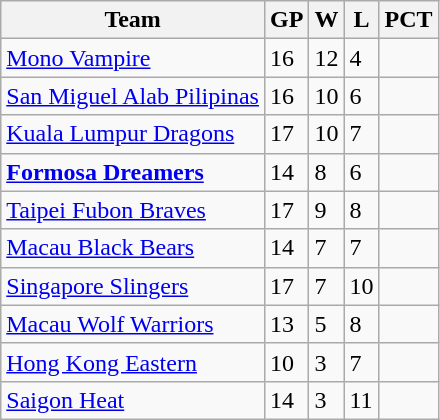<table class="wikitable">
<tr>
<th>Team</th>
<th>GP</th>
<th>W</th>
<th>L</th>
<th>PCT</th>
</tr>
<tr>
<td><a href='#'>Mono Vampire</a></td>
<td>16</td>
<td>12</td>
<td>4</td>
<td></td>
</tr>
<tr>
<td><a href='#'>San Miguel Alab Pilipinas</a></td>
<td>16</td>
<td>10</td>
<td>6</td>
<td></td>
</tr>
<tr>
<td><a href='#'>Kuala Lumpur Dragons</a></td>
<td>17</td>
<td>10</td>
<td>7</td>
<td></td>
</tr>
<tr>
<td><strong><a href='#'>Formosa Dreamers</a></strong></td>
<td>14</td>
<td>8</td>
<td>6</td>
<td></td>
</tr>
<tr>
<td><a href='#'>Taipei Fubon Braves</a></td>
<td>17</td>
<td>9</td>
<td>8</td>
<td></td>
</tr>
<tr>
<td><a href='#'>Macau Black Bears</a></td>
<td>14</td>
<td>7</td>
<td>7</td>
<td></td>
</tr>
<tr>
<td><a href='#'>Singapore Slingers</a></td>
<td>17</td>
<td>7</td>
<td>10</td>
<td></td>
</tr>
<tr>
<td><a href='#'>Macau Wolf Warriors</a></td>
<td>13</td>
<td>5</td>
<td>8</td>
<td></td>
</tr>
<tr>
<td><a href='#'>Hong Kong Eastern</a></td>
<td>10</td>
<td>3</td>
<td>7</td>
<td></td>
</tr>
<tr>
<td><a href='#'>Saigon Heat</a></td>
<td>14</td>
<td>3</td>
<td>11</td>
<td></td>
</tr>
</table>
